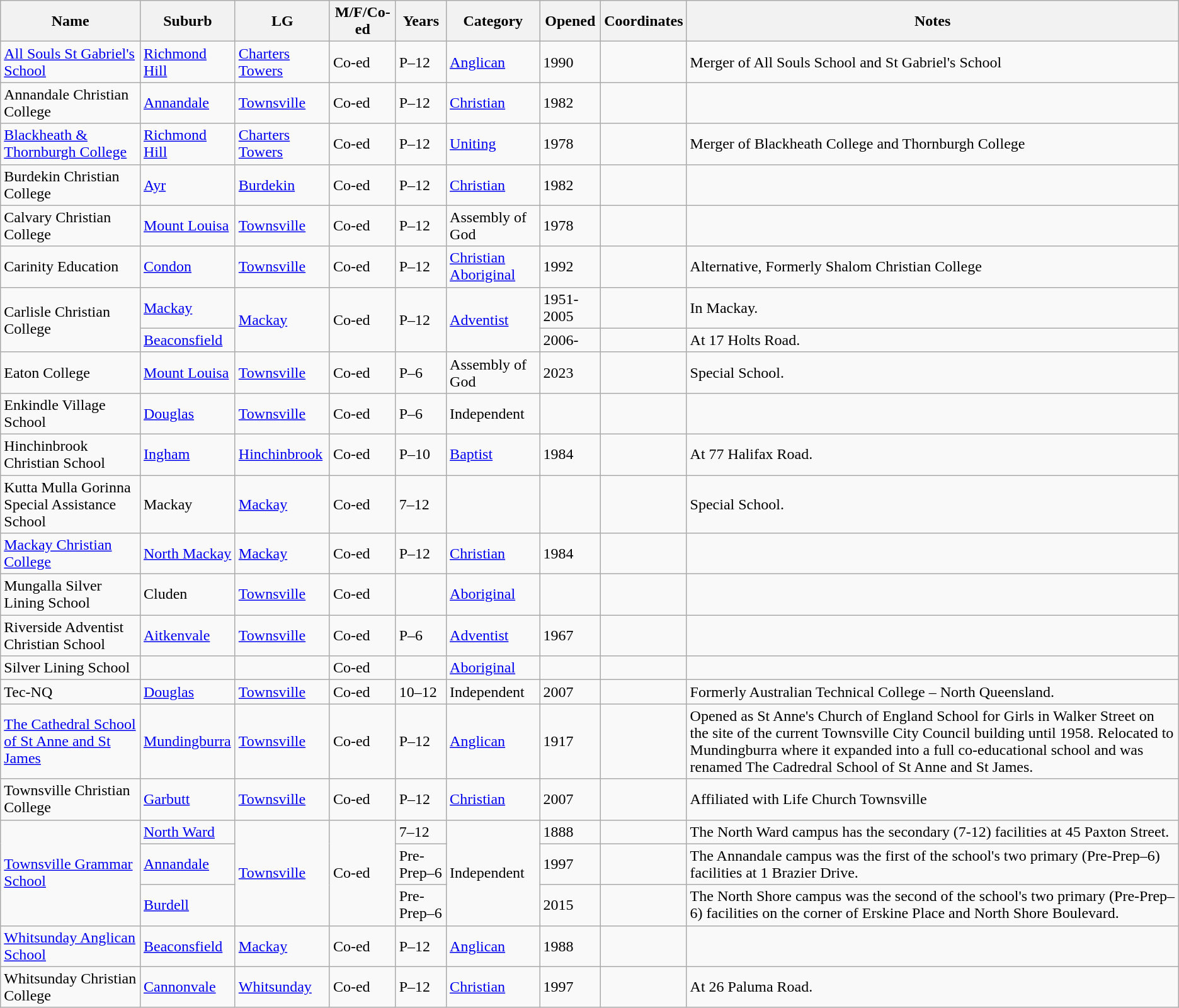<table class="wikitable sortable">
<tr>
<th>Name</th>
<th>Suburb</th>
<th>LG</th>
<th>M/F/Co-ed</th>
<th>Years</th>
<th>Category</th>
<th>Opened</th>
<th>Coordinates</th>
<th>Notes</th>
</tr>
<tr>
<td><a href='#'>All Souls St Gabriel's School</a></td>
<td><a href='#'>Richmond Hill</a></td>
<td><a href='#'>Charters Towers</a></td>
<td>Co-ed</td>
<td>P–12</td>
<td><a href='#'>Anglican</a></td>
<td>1990</td>
<td></td>
<td>Merger of All Souls School and St Gabriel's School</td>
</tr>
<tr>
<td>Annandale Christian College</td>
<td><a href='#'>Annandale</a></td>
<td><a href='#'>Townsville</a></td>
<td>Co-ed</td>
<td>P–12</td>
<td><a href='#'>Christian</a></td>
<td>1982</td>
<td></td>
<td></td>
</tr>
<tr>
<td><a href='#'>Blackheath & Thornburgh College</a></td>
<td><a href='#'>Richmond Hill</a></td>
<td><a href='#'>Charters Towers</a></td>
<td>Co-ed</td>
<td>P–12</td>
<td><a href='#'>Uniting</a></td>
<td>1978</td>
<td></td>
<td>Merger of Blackheath College and Thornburgh College</td>
</tr>
<tr>
<td>Burdekin Christian College</td>
<td><a href='#'>Ayr</a></td>
<td><a href='#'>Burdekin</a></td>
<td>Co-ed</td>
<td>P–12</td>
<td><a href='#'>Christian</a></td>
<td>1982</td>
<td></td>
<td></td>
</tr>
<tr>
<td>Calvary Christian College</td>
<td><a href='#'>Mount Louisa</a></td>
<td><a href='#'>Townsville</a></td>
<td>Co-ed</td>
<td>P–12</td>
<td>Assembly of God</td>
<td>1978</td>
<td></td>
<td></td>
</tr>
<tr>
<td>Carinity Education</td>
<td><a href='#'>Condon</a></td>
<td><a href='#'>Townsville</a></td>
<td>Co-ed</td>
<td>P–12</td>
<td><a href='#'>Christian</a> <a href='#'>Aboriginal</a></td>
<td>1992</td>
<td></td>
<td>Alternative, Formerly Shalom Christian College</td>
</tr>
<tr>
<td rowspan="2">Carlisle Christian College</td>
<td><a href='#'>Mackay</a></td>
<td rowspan="2"><a href='#'>Mackay</a></td>
<td rowspan="2">Co-ed</td>
<td rowspan="2">P–12</td>
<td rowspan="2"><a href='#'>Adventist</a></td>
<td>1951-2005</td>
<td></td>
<td>In Mackay.</td>
</tr>
<tr>
<td><a href='#'>Beaconsfield</a></td>
<td>2006-</td>
<td></td>
<td>At 17 Holts Road.</td>
</tr>
<tr>
<td>Eaton College</td>
<td><a href='#'>Mount Louisa</a></td>
<td><a href='#'>Townsville</a></td>
<td>Co-ed</td>
<td>P–6</td>
<td>Assembly of God</td>
<td>2023</td>
<td></td>
<td>Special School.</td>
</tr>
<tr>
<td>Enkindle Village School</td>
<td><a href='#'>Douglas</a></td>
<td><a href='#'>Townsville</a></td>
<td>Co-ed</td>
<td>P–6</td>
<td>Independent</td>
<td></td>
<td></td>
<td></td>
</tr>
<tr>
<td>Hinchinbrook Christian School</td>
<td><a href='#'>Ingham</a></td>
<td><a href='#'>Hinchinbrook</a></td>
<td>Co-ed</td>
<td>P–10</td>
<td><a href='#'>Baptist</a></td>
<td>1984</td>
<td></td>
<td>At 77 Halifax Road.</td>
</tr>
<tr>
<td>Kutta Mulla Gorinna Special Assistance School</td>
<td>Mackay</td>
<td><a href='#'>Mackay</a></td>
<td>Co-ed</td>
<td>7–12</td>
<td></td>
<td></td>
<td></td>
<td>Special School.</td>
</tr>
<tr>
<td><a href='#'>Mackay Christian College</a></td>
<td><a href='#'>North Mackay</a></td>
<td><a href='#'>Mackay</a></td>
<td>Co-ed</td>
<td>P–12</td>
<td><a href='#'>Christian</a></td>
<td>1984</td>
<td></td>
<td></td>
</tr>
<tr>
<td>Mungalla Silver Lining School</td>
<td>Cluden</td>
<td><a href='#'>Townsville</a></td>
<td>Co-ed</td>
<td></td>
<td><a href='#'>Aboriginal</a></td>
<td></td>
<td></td>
<td></td>
</tr>
<tr>
<td>Riverside Adventist Christian School</td>
<td><a href='#'>Aitkenvale</a></td>
<td><a href='#'>Townsville</a></td>
<td>Co-ed</td>
<td>P–6</td>
<td><a href='#'>Adventist</a></td>
<td>1967</td>
<td></td>
<td></td>
</tr>
<tr>
<td>Silver Lining School</td>
<td></td>
<td></td>
<td>Co-ed</td>
<td></td>
<td><a href='#'>Aboriginal</a></td>
<td></td>
<td></td>
<td></td>
</tr>
<tr>
<td>Tec-NQ</td>
<td><a href='#'>Douglas</a></td>
<td><a href='#'>Townsville</a></td>
<td>Co-ed</td>
<td>10–12</td>
<td>Independent</td>
<td>2007</td>
<td></td>
<td>Formerly Australian Technical College – North Queensland.</td>
</tr>
<tr>
<td><a href='#'>The Cathedral School of St Anne and St James</a></td>
<td><a href='#'>Mundingburra</a></td>
<td><a href='#'>Townsville</a></td>
<td>Co-ed</td>
<td>P–12</td>
<td><a href='#'>Anglican</a></td>
<td>1917</td>
<td></td>
<td>Opened as St Anne's Church of England School for Girls in Walker Street on the site of the current Townsville City Council building until 1958. Relocated to Mundingburra where it expanded into a full co-educational school and was renamed The Cadredral School of St Anne and St James.</td>
</tr>
<tr>
<td>Townsville Christian College</td>
<td><a href='#'>Garbutt</a></td>
<td><a href='#'>Townsville</a></td>
<td>Co-ed</td>
<td>P–12</td>
<td><a href='#'>Christian</a></td>
<td>2007</td>
<td></td>
<td>Affiliated with Life Church Townsville</td>
</tr>
<tr>
<td rowspan="3"><a href='#'>Townsville Grammar School</a></td>
<td><a href='#'>North Ward</a></td>
<td rowspan="3"><a href='#'>Townsville</a></td>
<td rowspan="3">Co-ed</td>
<td>7–12</td>
<td rowspan="3">Independent</td>
<td>1888</td>
<td></td>
<td>The North Ward campus has the secondary (7-12) facilities at 45 Paxton Street.</td>
</tr>
<tr>
<td><a href='#'>Annandale</a></td>
<td>Pre-Prep–6</td>
<td>1997</td>
<td></td>
<td>The Annandale campus was the first of the school's two primary (Pre-Prep–6) facilities at 1 Brazier Drive.</td>
</tr>
<tr>
<td><a href='#'>Burdell</a></td>
<td>Pre-Prep–6</td>
<td>2015</td>
<td></td>
<td>The North Shore campus was the second of the school's two primary (Pre-Prep–6) facilities on the corner of Erskine Place and North Shore Boulevard.</td>
</tr>
<tr>
<td><a href='#'>Whitsunday Anglican School</a></td>
<td><a href='#'>Beaconsfield</a></td>
<td><a href='#'>Mackay</a></td>
<td>Co-ed</td>
<td>P–12</td>
<td><a href='#'>Anglican</a></td>
<td>1988</td>
<td></td>
<td></td>
</tr>
<tr>
<td>Whitsunday Christian College</td>
<td><a href='#'>Cannonvale</a></td>
<td><a href='#'>Whitsunday</a></td>
<td>Co-ed</td>
<td>P–12</td>
<td><a href='#'>Christian</a></td>
<td>1997</td>
<td></td>
<td>At 26 Paluma Road.</td>
</tr>
</table>
